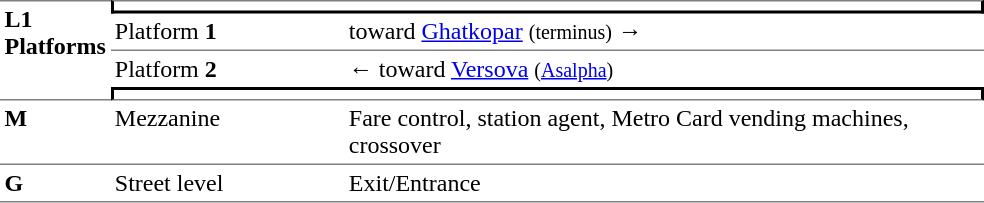<table border=0 cellspacing=0 cellpadding=3>
<tr>
<td style="border-bottom:solid 1px gray;vertical-align:top;border-top:solid 1px gray;" rowspan=4;><strong>L1<br>Platforms</strong></td>
<td style="border-top:solid 1px gray;border-right:solid 2px black;border-left:solid 2px black;border-bottom:solid 2px black;text-align:center;" colspan=2></td>
</tr>
<tr>
<td style="border-bottom:solid 1px gray;" width=150>Platform <span><strong>1</strong></span></td>
<td style="border-bottom:solid 1px gray;" width=390>  toward <a href='#'>Ghatkopar</a> <small>(terminus)</small> →</td>
</tr>
<tr>
<td>Platform <span><strong>2</strong></span></td>
<td>←  toward <a href='#'>Versova</a> <small>(<a href='#'>Asalpha</a>)</small></td>
</tr>
<tr>
<td style="border-top:solid 2px black;border-right:solid 2px black;border-left:solid 2px black;border-bottom:solid 1px gray;text-align:center;" colspan=2></td>
</tr>
<tr>
<td style="vertical-align:top"><strong>M</strong></td>
<td style="vertical-align:top">Mezzanine</td>
<td style="vertical-align:top">Fare control, station agent, Metro Card vending machines, crossover</td>
</tr>
<tr>
<td style="border-bottom:solid 1px gray;border-top:solid 1px gray; vertical-align:top" width=50><strong>G</strong></td>
<td style="border-top:solid 1px gray;border-bottom:solid 1px gray; vertical-align:top" width=100>Street level</td>
<td style="border-top:solid 1px gray;border-bottom:solid 1px gray; vertical-align:top" width=420>Exit/Entrance</td>
</tr>
</table>
